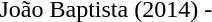<table border="0" style="text-align:center;">
<tr>
<td align=left> João Baptista</td>
<td>(2014)</td>
<td>-</td>
<td></td>
</tr>
</table>
